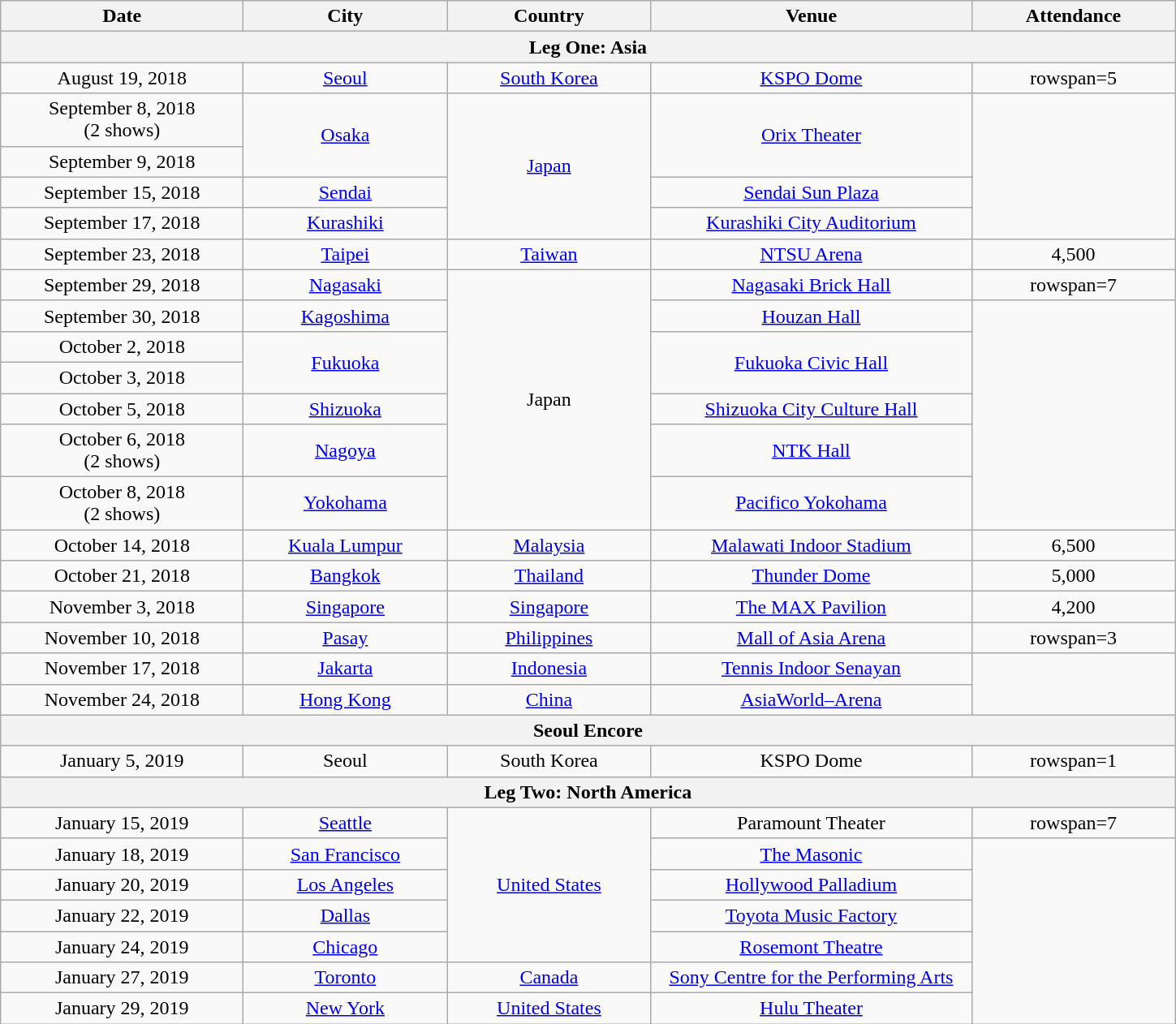<table class="wikitable" style="text-align:center;">
<tr>
<th scope="col" style="width:12em;">Date</th>
<th scope="col" style="width:10em;">City</th>
<th scope="col" style="width:10em;">Country</th>
<th scope="col" style="width:16em;">Venue</th>
<th scope="col" style="width:10em;">Attendance</th>
</tr>
<tr>
<th colspan="5">Leg One: Asia</th>
</tr>
<tr>
<td>August 19, 2018</td>
<td><a href='#'>Seoul</a></td>
<td><a href='#'>South Korea</a></td>
<td><a href='#'>KSPO Dome</a></td>
<td>rowspan=5 </td>
</tr>
<tr>
<td>September 8, 2018<br>(2 shows)</td>
<td rowspan=2><a href='#'>Osaka</a></td>
<td rowspan=4><a href='#'>Japan</a></td>
<td rowspan=2><a href='#'>Orix Theater</a></td>
</tr>
<tr>
<td>September 9, 2018</td>
</tr>
<tr>
<td>September 15, 2018</td>
<td><a href='#'>Sendai</a></td>
<td><a href='#'>Sendai Sun Plaza</a></td>
</tr>
<tr>
<td>September 17, 2018</td>
<td><a href='#'>Kurashiki</a></td>
<td><a href='#'>Kurashiki City Auditorium</a></td>
</tr>
<tr>
<td>September 23, 2018</td>
<td><a href='#'>Taipei</a></td>
<td><a href='#'>Taiwan</a></td>
<td><a href='#'>NTSU Arena</a></td>
<td>4,500</td>
</tr>
<tr>
<td>September 29, 2018</td>
<td><a href='#'>Nagasaki</a></td>
<td rowspan=7>Japan</td>
<td><a href='#'>Nagasaki Brick Hall</a></td>
<td>rowspan=7 </td>
</tr>
<tr>
<td>September 30, 2018</td>
<td><a href='#'>Kagoshima</a></td>
<td><a href='#'>Houzan Hall</a></td>
</tr>
<tr>
<td>October 2, 2018</td>
<td rowspan=2><a href='#'>Fukuoka</a></td>
<td rowspan=2><a href='#'>Fukuoka Civic Hall</a></td>
</tr>
<tr>
<td>October 3, 2018</td>
</tr>
<tr>
<td>October 5, 2018</td>
<td><a href='#'>Shizuoka</a></td>
<td><a href='#'>Shizuoka City Culture Hall</a></td>
</tr>
<tr>
<td>October 6, 2018<br>(2 shows)</td>
<td><a href='#'>Nagoya</a></td>
<td><a href='#'>NTK Hall</a></td>
</tr>
<tr>
<td>October 8, 2018<br>(2 shows)</td>
<td><a href='#'>Yokohama</a></td>
<td><a href='#'>Pacifico Yokohama</a></td>
</tr>
<tr>
<td>October 14, 2018</td>
<td><a href='#'>Kuala Lumpur</a></td>
<td><a href='#'>Malaysia</a></td>
<td><a href='#'>Malawati Indoor Stadium</a></td>
<td>6,500</td>
</tr>
<tr>
<td>October 21, 2018</td>
<td><a href='#'>Bangkok</a></td>
<td><a href='#'>Thailand</a></td>
<td><a href='#'>Thunder Dome</a></td>
<td>5,000</td>
</tr>
<tr>
<td>November 3, 2018</td>
<td><a href='#'>Singapore</a></td>
<td><a href='#'>Singapore</a></td>
<td><a href='#'>The MAX Pavilion</a></td>
<td>4,200</td>
</tr>
<tr>
<td>November 10, 2018</td>
<td><a href='#'>Pasay</a></td>
<td><a href='#'>Philippines</a></td>
<td><a href='#'>Mall of Asia Arena</a></td>
<td>rowspan=3 </td>
</tr>
<tr>
<td>November 17, 2018</td>
<td><a href='#'>Jakarta</a></td>
<td><a href='#'>Indonesia</a></td>
<td><a href='#'>Tennis Indoor Senayan</a></td>
</tr>
<tr>
<td>November 24, 2018</td>
<td><a href='#'>Hong Kong</a></td>
<td><a href='#'>China</a></td>
<td><a href='#'>AsiaWorld–Arena</a></td>
</tr>
<tr>
<th colspan="5">Seoul Encore</th>
</tr>
<tr>
<td>January 5, 2019</td>
<td>Seoul</td>
<td>South Korea</td>
<td>KSPO Dome</td>
<td>rowspan=1 </td>
</tr>
<tr>
<th colspan="5">Leg Two: North America</th>
</tr>
<tr>
<td>January 15, 2019</td>
<td><a href='#'>Seattle</a></td>
<td rowspan=5><a href='#'>United States</a></td>
<td>Paramount Theater</td>
<td>rowspan=7 </td>
</tr>
<tr>
<td>January 18, 2019</td>
<td><a href='#'>San Francisco</a></td>
<td><a href='#'>The Masonic</a></td>
</tr>
<tr>
<td>January 20, 2019</td>
<td><a href='#'>Los Angeles</a></td>
<td><a href='#'>Hollywood Palladium</a></td>
</tr>
<tr>
<td>January 22, 2019</td>
<td><a href='#'>Dallas</a></td>
<td><a href='#'>Toyota Music Factory</a></td>
</tr>
<tr>
<td>January 24, 2019</td>
<td><a href='#'>Chicago</a></td>
<td><a href='#'>Rosemont Theatre</a></td>
</tr>
<tr>
<td>January 27, 2019</td>
<td><a href='#'>Toronto</a></td>
<td><a href='#'>Canada</a></td>
<td><a href='#'>Sony Centre for the Performing Arts</a></td>
</tr>
<tr>
<td>January 29, 2019</td>
<td><a href='#'>New York</a></td>
<td><a href='#'>United States</a></td>
<td><a href='#'>Hulu Theater</a></td>
</tr>
</table>
